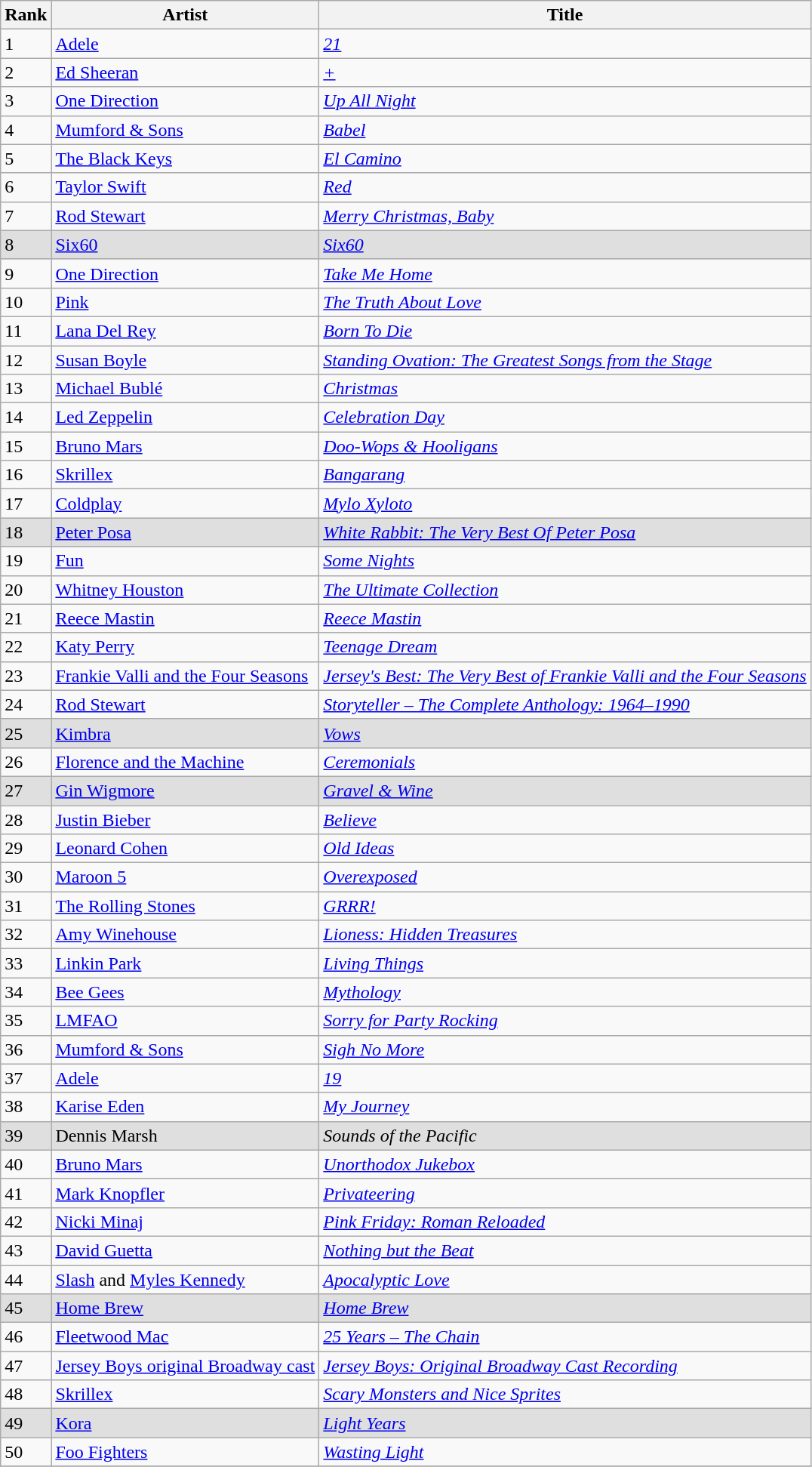<table class="wikitable sortable">
<tr>
<th>Rank</th>
<th>Artist</th>
<th>Title</th>
</tr>
<tr>
<td>1</td>
<td><a href='#'>Adele</a></td>
<td><em><a href='#'>21</a></em></td>
</tr>
<tr>
<td>2</td>
<td><a href='#'>Ed Sheeran</a></td>
<td><em><a href='#'>+</a></em></td>
</tr>
<tr>
<td>3</td>
<td><a href='#'>One Direction</a></td>
<td><em><a href='#'>Up All Night</a></em></td>
</tr>
<tr>
<td>4</td>
<td><a href='#'>Mumford & Sons</a></td>
<td><em><a href='#'>Babel</a></em></td>
</tr>
<tr>
<td>5</td>
<td><a href='#'>The Black Keys</a></td>
<td><em><a href='#'>El Camino</a></em></td>
</tr>
<tr>
<td>6</td>
<td><a href='#'>Taylor Swift</a></td>
<td><em><a href='#'>Red</a></em></td>
</tr>
<tr>
<td>7</td>
<td><a href='#'>Rod Stewart</a></td>
<td><em><a href='#'>Merry Christmas, Baby</a></em></td>
</tr>
<tr bgcolor="#DFDFDF">
<td>8</td>
<td><a href='#'>Six60</a></td>
<td><em><a href='#'>Six60</a></em></td>
</tr>
<tr>
<td>9</td>
<td><a href='#'>One Direction</a></td>
<td><em><a href='#'>Take Me Home</a></em></td>
</tr>
<tr>
<td>10</td>
<td><a href='#'>Pink</a></td>
<td><em><a href='#'>The Truth About Love</a></em></td>
</tr>
<tr>
<td>11</td>
<td><a href='#'>Lana Del Rey</a></td>
<td><em><a href='#'>Born To Die</a></em></td>
</tr>
<tr>
<td>12</td>
<td><a href='#'>Susan Boyle</a></td>
<td><em><a href='#'>Standing Ovation: The Greatest Songs from the Stage</a></em></td>
</tr>
<tr>
<td>13</td>
<td><a href='#'>Michael Bublé</a></td>
<td><em><a href='#'>Christmas</a></em></td>
</tr>
<tr>
<td>14</td>
<td><a href='#'>Led Zeppelin</a></td>
<td><em><a href='#'>Celebration Day</a></em></td>
</tr>
<tr>
<td>15</td>
<td><a href='#'>Bruno Mars</a></td>
<td><em><a href='#'>Doo-Wops & Hooligans</a></em></td>
</tr>
<tr>
<td>16</td>
<td><a href='#'>Skrillex</a></td>
<td><em><a href='#'>Bangarang</a></em></td>
</tr>
<tr>
<td>17</td>
<td><a href='#'>Coldplay</a></td>
<td><em><a href='#'>Mylo Xyloto</a></em></td>
</tr>
<tr bgcolor="#DFDFDF">
<td>18</td>
<td><a href='#'>Peter Posa</a></td>
<td><em><a href='#'>White Rabbit: The Very Best Of Peter Posa</a></em></td>
</tr>
<tr>
<td>19</td>
<td><a href='#'>Fun</a></td>
<td><em><a href='#'>Some Nights</a></em></td>
</tr>
<tr>
<td>20</td>
<td><a href='#'>Whitney Houston</a></td>
<td><em><a href='#'>The Ultimate Collection</a></em></td>
</tr>
<tr>
<td>21</td>
<td><a href='#'>Reece Mastin</a></td>
<td><em><a href='#'>Reece Mastin</a></em></td>
</tr>
<tr>
<td>22</td>
<td><a href='#'>Katy Perry</a></td>
<td><em><a href='#'>Teenage Dream</a></em></td>
</tr>
<tr>
<td>23</td>
<td><a href='#'>Frankie Valli and the Four Seasons</a></td>
<td><em><a href='#'>Jersey's Best: The Very Best of Frankie Valli and the Four Seasons</a></em></td>
</tr>
<tr>
<td>24</td>
<td><a href='#'>Rod Stewart</a></td>
<td><em><a href='#'>Storyteller – The Complete Anthology: 1964–1990</a></em></td>
</tr>
<tr bgcolor="#DFDFDF">
<td>25</td>
<td><a href='#'>Kimbra</a></td>
<td><em><a href='#'>Vows</a></em></td>
</tr>
<tr>
<td>26</td>
<td><a href='#'>Florence and the Machine</a></td>
<td><em><a href='#'>Ceremonials</a></em></td>
</tr>
<tr bgcolor="#DFDFDF">
<td>27</td>
<td><a href='#'>Gin Wigmore</a></td>
<td><em><a href='#'>Gravel & Wine</a></em></td>
</tr>
<tr>
<td>28</td>
<td><a href='#'>Justin Bieber</a></td>
<td><em><a href='#'>Believe</a></em></td>
</tr>
<tr>
<td>29</td>
<td><a href='#'>Leonard Cohen</a></td>
<td><em><a href='#'>Old Ideas</a></em></td>
</tr>
<tr>
<td>30</td>
<td><a href='#'>Maroon 5</a></td>
<td><em><a href='#'>Overexposed</a></em></td>
</tr>
<tr>
<td>31</td>
<td><a href='#'>The Rolling Stones</a></td>
<td><em><a href='#'>GRRR!</a></em></td>
</tr>
<tr>
<td>32</td>
<td><a href='#'>Amy Winehouse</a></td>
<td><em><a href='#'>Lioness: Hidden Treasures</a></em></td>
</tr>
<tr>
<td>33</td>
<td><a href='#'>Linkin Park</a></td>
<td><em><a href='#'>Living Things</a></em></td>
</tr>
<tr>
<td>34</td>
<td><a href='#'>Bee Gees</a></td>
<td><em><a href='#'>Mythology</a></em></td>
</tr>
<tr>
<td>35</td>
<td><a href='#'>LMFAO</a></td>
<td><em><a href='#'>Sorry for Party Rocking</a></em></td>
</tr>
<tr>
<td>36</td>
<td><a href='#'>Mumford & Sons</a></td>
<td><em><a href='#'>Sigh No More</a></em></td>
</tr>
<tr>
<td>37</td>
<td><a href='#'>Adele</a></td>
<td><em><a href='#'>19</a></em></td>
</tr>
<tr>
<td>38</td>
<td><a href='#'>Karise Eden</a></td>
<td><em><a href='#'>My Journey</a></em></td>
</tr>
<tr bgcolor="#DFDFDF">
<td>39</td>
<td>Dennis Marsh</td>
<td><em>Sounds of the Pacific</em></td>
</tr>
<tr>
<td>40</td>
<td><a href='#'>Bruno Mars</a></td>
<td><em><a href='#'>Unorthodox Jukebox</a></em></td>
</tr>
<tr>
<td>41</td>
<td><a href='#'>Mark Knopfler</a></td>
<td><em><a href='#'>Privateering</a></em></td>
</tr>
<tr>
<td>42</td>
<td><a href='#'>Nicki Minaj</a></td>
<td><em><a href='#'>Pink Friday: Roman Reloaded</a></em></td>
</tr>
<tr>
<td>43</td>
<td><a href='#'>David Guetta</a></td>
<td><em><a href='#'>Nothing but the Beat</a></em></td>
</tr>
<tr>
<td>44</td>
<td><a href='#'>Slash</a> and <a href='#'>Myles Kennedy</a></td>
<td><em><a href='#'>Apocalyptic Love</a></em></td>
</tr>
<tr bgcolor="#DFDFDF">
<td>45</td>
<td><a href='#'>Home Brew</a></td>
<td><em><a href='#'>Home Brew</a></em></td>
</tr>
<tr>
<td>46</td>
<td><a href='#'>Fleetwood Mac</a></td>
<td><em><a href='#'>25 Years – The Chain</a></em></td>
</tr>
<tr>
<td>47</td>
<td><a href='#'>Jersey Boys original Broadway cast</a></td>
<td><em><a href='#'>Jersey Boys: Original Broadway Cast Recording</a></em></td>
</tr>
<tr>
<td>48</td>
<td><a href='#'>Skrillex</a></td>
<td><em><a href='#'>Scary Monsters and Nice Sprites</a></em></td>
</tr>
<tr bgcolor="#DFDFDF">
<td>49</td>
<td><a href='#'>Kora</a></td>
<td><em><a href='#'>Light Years</a></em></td>
</tr>
<tr>
<td>50</td>
<td><a href='#'>Foo Fighters</a></td>
<td><em><a href='#'>Wasting Light</a></em></td>
</tr>
<tr>
</tr>
</table>
